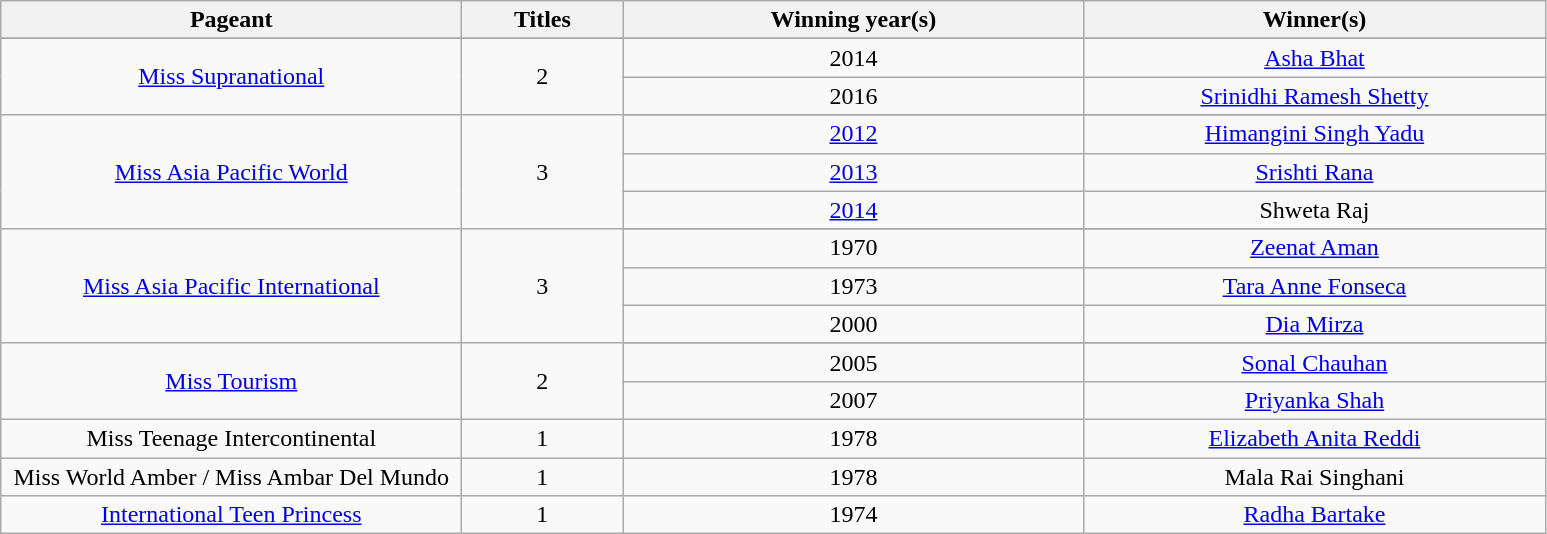<table class="wikitable" style="text-align:center">
<tr>
<th width="300">Pageant</th>
<th width="100">Titles</th>
<th width="300">Winning year(s)</th>
<th width="300">Winner(s)</th>
</tr>
<tr>
</tr>
<tr>
<td rowspan="2"><a href='#'>Miss Supranational</a></td>
<td rowspan="2">2</td>
<td>2014</td>
<td><a href='#'>Asha Bhat</a></td>
</tr>
<tr>
<td>2016</td>
<td><a href='#'>Srinidhi Ramesh Shetty</a></td>
</tr>
<tr>
<td rowspan="4"><a href='#'>Miss Asia Pacific World</a></td>
<td rowspan="4">3</td>
</tr>
<tr>
<td><a href='#'>2012</a></td>
<td><a href='#'>Himangini Singh Yadu</a></td>
</tr>
<tr>
<td><a href='#'>2013</a></td>
<td><a href='#'>Srishti Rana</a></td>
</tr>
<tr>
<td><a href='#'>2014</a></td>
<td>Shweta Raj</td>
</tr>
<tr>
<td rowspan="4"><a href='#'>Miss Asia Pacific International</a></td>
<td rowspan="4">3</td>
</tr>
<tr>
<td>1970</td>
<td><a href='#'>Zeenat Aman</a></td>
</tr>
<tr>
<td>1973</td>
<td><a href='#'>Tara Anne Fonseca</a></td>
</tr>
<tr>
<td>2000</td>
<td><a href='#'>Dia Mirza</a></td>
</tr>
<tr>
<td rowspan="3"><a href='#'>Miss Tourism</a></td>
<td rowspan="3">2</td>
</tr>
<tr>
<td>2005</td>
<td><a href='#'>Sonal Chauhan</a></td>
</tr>
<tr>
<td>2007</td>
<td><a href='#'>Priyanka Shah</a></td>
</tr>
<tr>
<td>Miss Teenage Intercontinental</td>
<td>1</td>
<td>1978</td>
<td><a href='#'>Elizabeth Anita Reddi</a></td>
</tr>
<tr>
<td>Miss World Amber / Miss Ambar Del Mundo</td>
<td>1</td>
<td>1978</td>
<td>Mala Rai Singhani</td>
</tr>
<tr>
<td><a href='#'>International Teen Princess</a></td>
<td>1</td>
<td>1974</td>
<td><a href='#'>Radha Bartake</a></td>
</tr>
</table>
